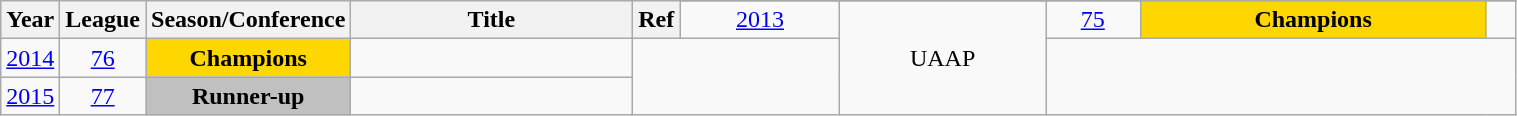<table class="wikitable sortable" style="text-align:center" width="80%">
<tr>
<th style="width:5px;" rowspan="2">Year</th>
<th style="width:25px;" rowspan="2">League</th>
<th style="width:100px;" rowspan="2">Season/Conference</th>
<th style="width:180px;" rowspan="2">Title</th>
<th style="width:25px;" rowspan="2">Ref</th>
</tr>
<tr align=center>
<td><a href='#'>2013</a></td>
<td rowspan=3>UAAP</td>
<td><a href='#'>75</a></td>
<td style="background:gold;"><strong>Champions</strong></td>
<td></td>
</tr>
<tr align=center>
<td><a href='#'>2014</a></td>
<td><a href='#'>76</a></td>
<td style="background:gold;"><strong>Champions</strong></td>
<td></td>
</tr>
<tr align=center>
<td><a href='#'>2015</a></td>
<td><a href='#'>77</a></td>
<td style="background:silver;"><strong>Runner-up</strong></td>
<td></td>
</tr>
</table>
